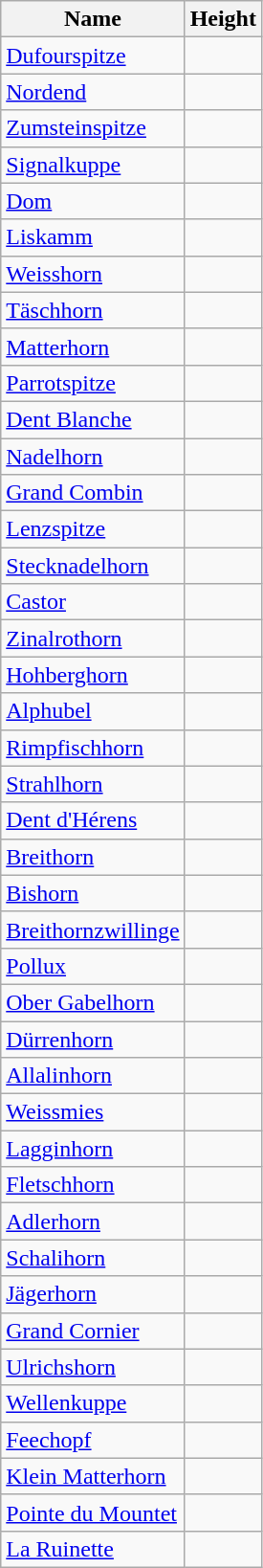<table class="wikitable sortable">
<tr>
<th align=left>Name</th>
<th align=left>Height</th>
</tr>
<tr>
<td><a href='#'>Dufourspitze</a></td>
<td></td>
</tr>
<tr>
<td><a href='#'>Nordend</a></td>
<td></td>
</tr>
<tr>
<td><a href='#'>Zumsteinspitze</a></td>
<td></td>
</tr>
<tr>
<td><a href='#'>Signalkuppe</a></td>
<td></td>
</tr>
<tr>
<td><a href='#'>Dom</a></td>
<td></td>
</tr>
<tr>
<td><a href='#'>Liskamm</a></td>
<td></td>
</tr>
<tr>
<td><a href='#'>Weisshorn</a></td>
<td></td>
</tr>
<tr>
<td><a href='#'>Täschhorn</a></td>
<td></td>
</tr>
<tr>
<td><a href='#'>Matterhorn</a></td>
<td></td>
</tr>
<tr>
<td><a href='#'>Parrotspitze</a></td>
<td></td>
</tr>
<tr>
<td><a href='#'>Dent Blanche</a></td>
<td></td>
</tr>
<tr>
<td><a href='#'>Nadelhorn</a></td>
<td></td>
</tr>
<tr>
<td><a href='#'>Grand Combin</a></td>
<td></td>
</tr>
<tr>
<td><a href='#'>Lenzspitze</a></td>
<td></td>
</tr>
<tr>
<td><a href='#'>Stecknadelhorn</a></td>
<td></td>
</tr>
<tr>
<td><a href='#'>Castor</a></td>
<td></td>
</tr>
<tr>
<td><a href='#'>Zinalrothorn</a></td>
<td></td>
</tr>
<tr>
<td><a href='#'>Hohberghorn</a></td>
<td></td>
</tr>
<tr>
<td><a href='#'>Alphubel</a></td>
<td></td>
</tr>
<tr>
<td><a href='#'>Rimpfischhorn</a></td>
<td></td>
</tr>
<tr>
<td><a href='#'>Strahlhorn</a></td>
<td></td>
</tr>
<tr>
<td><a href='#'>Dent d'Hérens</a></td>
<td></td>
</tr>
<tr>
<td><a href='#'>Breithorn</a></td>
<td></td>
</tr>
<tr>
<td><a href='#'>Bishorn</a></td>
<td></td>
</tr>
<tr>
<td><a href='#'>Breithornzwillinge</a></td>
<td></td>
</tr>
<tr>
<td><a href='#'>Pollux</a></td>
<td></td>
</tr>
<tr>
<td><a href='#'>Ober Gabelhorn</a></td>
<td></td>
</tr>
<tr>
<td><a href='#'>Dürrenhorn</a></td>
<td></td>
</tr>
<tr>
<td><a href='#'>Allalinhorn</a></td>
<td></td>
</tr>
<tr>
<td><a href='#'>Weissmies</a></td>
<td></td>
</tr>
<tr>
<td><a href='#'>Lagginhorn</a></td>
<td></td>
</tr>
<tr>
<td><a href='#'>Fletschhorn</a></td>
<td></td>
</tr>
<tr>
<td><a href='#'>Adlerhorn</a></td>
<td></td>
</tr>
<tr>
<td><a href='#'>Schalihorn</a></td>
<td></td>
</tr>
<tr>
<td><a href='#'>Jägerhorn</a></td>
<td></td>
</tr>
<tr>
<td><a href='#'>Grand Cornier</a></td>
<td></td>
</tr>
<tr>
<td><a href='#'>Ulrichshorn</a></td>
<td></td>
</tr>
<tr>
<td><a href='#'>Wellenkuppe</a></td>
<td></td>
</tr>
<tr>
<td><a href='#'>Feechopf</a></td>
<td></td>
</tr>
<tr>
<td><a href='#'>Klein Matterhorn</a></td>
<td></td>
</tr>
<tr>
<td><a href='#'>Pointe du Mountet</a></td>
<td></td>
</tr>
<tr>
<td><a href='#'>La Ruinette</a></td>
<td></td>
</tr>
</table>
